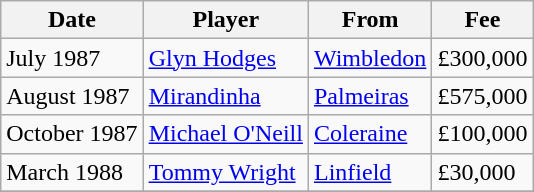<table class="wikitable sortable">
<tr>
<th>Date</th>
<th>Player</th>
<th>From</th>
<th>Fee</th>
</tr>
<tr>
<td>July 1987</td>
<td><a href='#'>Glyn Hodges</a></td>
<td><a href='#'>Wimbledon</a></td>
<td>£300,000 </td>
</tr>
<tr>
<td>August 1987</td>
<td><a href='#'>Mirandinha</a></td>
<td><a href='#'>Palmeiras</a></td>
<td>£575,000 </td>
</tr>
<tr>
<td>October 1987</td>
<td><a href='#'>Michael O'Neill</a></td>
<td><a href='#'>Coleraine</a></td>
<td>£100,000 </td>
</tr>
<tr>
<td>March 1988</td>
<td><a href='#'>Tommy Wright</a></td>
<td><a href='#'>Linfield</a></td>
<td>£30,000</td>
</tr>
<tr>
</tr>
</table>
